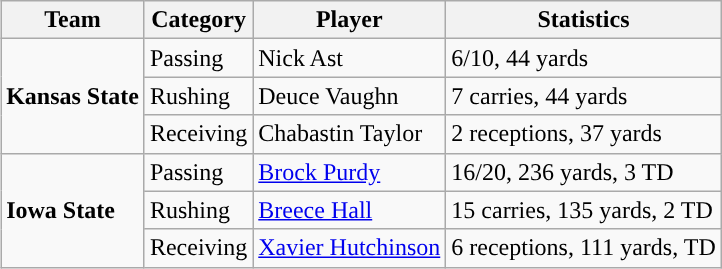<table class="wikitable" style="float: right;">
<tr>
<th>Team</th>
<th>Category</th>
<th>Player</th>
<th>Statistics</th>
</tr>
<tr>
<td rowspan=3><strong>Kansas State</strong></td>
<td>Passing</td>
<td>Nick Ast</td>
<td>6/10, 44 yards</td>
</tr>
<tr>
<td>Rushing</td>
<td>Deuce Vaughn</td>
<td>7 carries, 44 yards</td>
</tr>
<tr>
<td>Receiving</td>
<td>Chabastin Taylor</td>
<td>2 receptions, 37 yards</td>
</tr>
<tr>
<td rowspan=3><strong>Iowa State</strong></td>
<td>Passing</td>
<td><a href='#'>Brock Purdy</a></td>
<td>16/20, 236 yards, 3 TD</td>
</tr>
<tr>
<td>Rushing</td>
<td><a href='#'>Breece Hall</a></td>
<td>15 carries, 135 yards, 2 TD</td>
</tr>
<tr>
<td>Receiving</td>
<td><a href='#'>Xavier Hutchinson</a></td>
<td>6 receptions, 111 yards, TD</td>
</tr>
</table>
